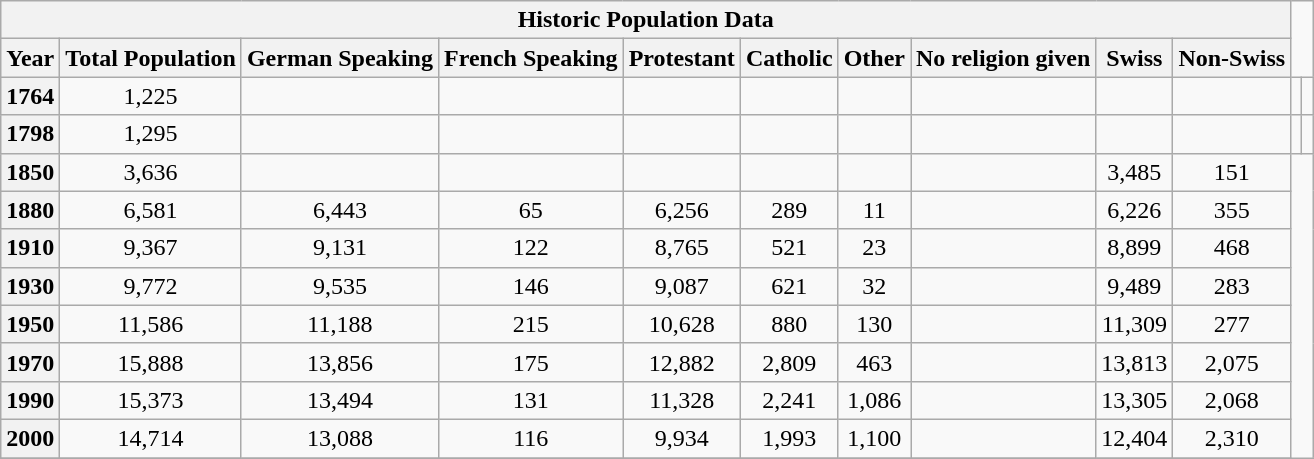<table class="wikitable collapsible collapsed">
<tr>
<th colspan="10">Historic Population Data</th>
</tr>
<tr>
<th>Year</th>
<th>Total Population</th>
<th>German Speaking</th>
<th>French Speaking</th>
<th>Protestant</th>
<th>Catholic</th>
<th>Other</th>
<th>No religion given</th>
<th>Swiss</th>
<th>Non-Swiss</th>
</tr>
<tr>
<th Scope="row">1764</th>
<td align="center">1,225</td>
<td></td>
<td></td>
<td></td>
<td></td>
<td></td>
<td></td>
<td></td>
<td></td>
<td></td>
<td></td>
</tr>
<tr>
<th Scope="row">1798</th>
<td align="center">1,295</td>
<td></td>
<td></td>
<td></td>
<td></td>
<td></td>
<td></td>
<td></td>
<td></td>
<td></td>
<td></td>
</tr>
<tr>
<th scope="row">1850</th>
<td align="center">3,636</td>
<td align="center"></td>
<td align="center"></td>
<td align="center"></td>
<td align="center"></td>
<td align="center"></td>
<td align="center"></td>
<td align="center">3,485</td>
<td align="center">151</td>
</tr>
<tr>
<th scope="row">1880</th>
<td align="center">6,581</td>
<td align="center">6,443</td>
<td align="center">65</td>
<td align="center">6,256</td>
<td align="center">289</td>
<td align="center">11</td>
<td align="center"></td>
<td align="center">6,226</td>
<td align="center">355</td>
</tr>
<tr>
<th scope="row">1910</th>
<td align="center">9,367</td>
<td align="center">9,131</td>
<td align="center">122</td>
<td align="center">8,765</td>
<td align="center">521</td>
<td align="center">23</td>
<td align="center"></td>
<td align="center">8,899</td>
<td align="center">468</td>
</tr>
<tr>
<th scope="row">1930</th>
<td align="center">9,772</td>
<td align="center">9,535</td>
<td align="center">146</td>
<td align="center">9,087</td>
<td align="center">621</td>
<td align="center">32</td>
<td align="center"></td>
<td align="center">9,489</td>
<td align="center">283</td>
</tr>
<tr>
<th scope="row">1950</th>
<td align="center">11,586</td>
<td align="center">11,188</td>
<td align="center">215</td>
<td align="center">10,628</td>
<td align="center">880</td>
<td align="center">130</td>
<td align="center"></td>
<td align="center">11,309</td>
<td align="center">277</td>
</tr>
<tr>
<th scope="row">1970</th>
<td align="center">15,888</td>
<td align="center">13,856</td>
<td align="center">175</td>
<td align="center">12,882</td>
<td align="center">2,809</td>
<td align="center">463</td>
<td align="center"></td>
<td align="center">13,813</td>
<td align="center">2,075</td>
</tr>
<tr>
<th scope="row">1990</th>
<td align="center">15,373</td>
<td align="center">13,494</td>
<td align="center">131</td>
<td align="center">11,328</td>
<td align="center">2,241</td>
<td align="center">1,086</td>
<td align="center"></td>
<td align="center">13,305</td>
<td align="center">2,068</td>
</tr>
<tr>
<th scope="row">2000</th>
<td align="center">14,714</td>
<td align="center">13,088</td>
<td align="center">116</td>
<td align="center">9,934</td>
<td align="center">1,993</td>
<td align="center">1,100</td>
<td align="center"></td>
<td align="center">12,404</td>
<td align="center">2,310</td>
</tr>
<tr>
</tr>
</table>
